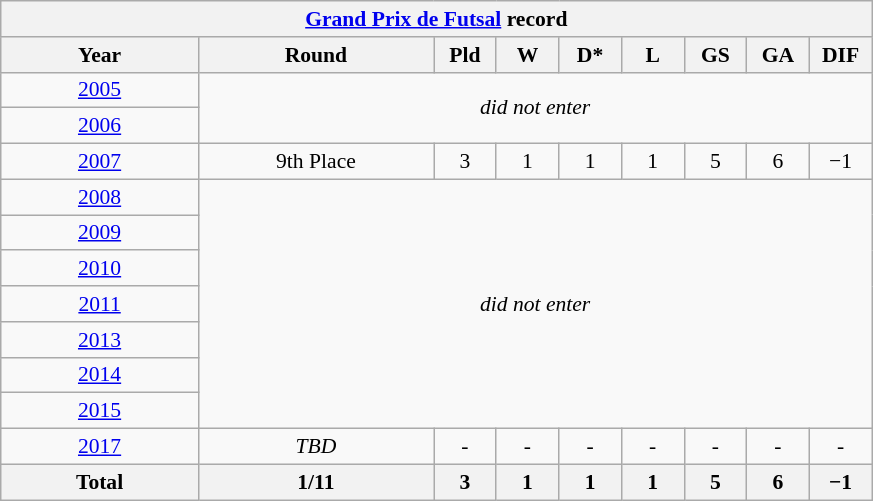<table class="wikitable" style="text-align: center;font-size:90%;">
<tr>
<th colspan=9><a href='#'>Grand Prix de Futsal</a> record</th>
</tr>
<tr>
<th width=125>Year</th>
<th width=150>Round</th>
<th width=35>Pld</th>
<th width=35>W</th>
<th width=35>D*</th>
<th width=35>L</th>
<th width=35>GS</th>
<th width=35>GA</th>
<th width=35>DIF</th>
</tr>
<tr>
<td> <a href='#'>2005</a></td>
<td colspan=9 rowspan=2><em>did not enter</em></td>
</tr>
<tr>
<td> <a href='#'>2006</a></td>
</tr>
<tr>
<td> <a href='#'>2007</a></td>
<td>9th Place</td>
<td>3</td>
<td>1</td>
<td>1</td>
<td>1</td>
<td>5</td>
<td>6</td>
<td>−1</td>
</tr>
<tr>
<td> <a href='#'>2008</a></td>
<td colspan=9 rowspan=7><em>did not enter</em></td>
</tr>
<tr>
<td> <a href='#'>2009</a></td>
</tr>
<tr>
<td> <a href='#'>2010</a></td>
</tr>
<tr>
<td> <a href='#'>2011</a></td>
</tr>
<tr>
<td> <a href='#'>2013</a></td>
</tr>
<tr>
<td> <a href='#'>2014</a></td>
</tr>
<tr>
<td> <a href='#'>2015</a></td>
</tr>
<tr>
<td> <a href='#'>2017</a></td>
<td><em>TBD</em></td>
<td>-</td>
<td>-</td>
<td>-</td>
<td>-</td>
<td>-</td>
<td>-</td>
<td>-</td>
</tr>
<tr>
<th><strong>Total</strong></th>
<th>1/11</th>
<th>3</th>
<th>1</th>
<th>1</th>
<th>1</th>
<th>5</th>
<th>6</th>
<th>−1</th>
</tr>
</table>
